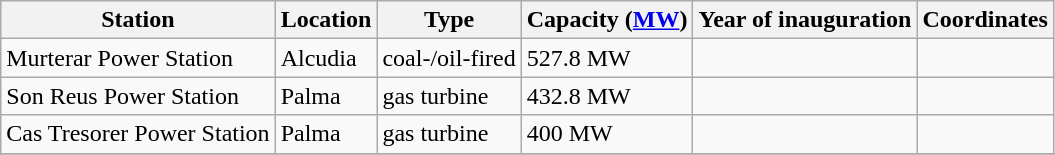<table class="wikitable sortable">
<tr>
<th>Station</th>
<th>Location</th>
<th>Type</th>
<th>Capacity (<a href='#'>MW</a>)</th>
<th>Year of inauguration</th>
<th>Coordinates</th>
</tr>
<tr>
<td>Murterar Power Station</td>
<td>Alcudia</td>
<td>coal-/oil-fired</td>
<td>527.8 MW</td>
<td></td>
<td></td>
</tr>
<tr>
<td>Son Reus Power Station</td>
<td>Palma</td>
<td>gas turbine</td>
<td>432.8 MW</td>
<td></td>
<td></td>
</tr>
<tr>
<td>Cas Tresorer Power Station</td>
<td>Palma</td>
<td>gas turbine</td>
<td>400 MW</td>
<td></td>
<td></td>
</tr>
<tr>
</tr>
</table>
